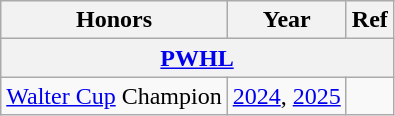<table class="wikitable">
<tr>
<th>Honors</th>
<th>Year</th>
<th>Ref</th>
</tr>
<tr>
<th colspan="3"><a href='#'>PWHL</a></th>
</tr>
<tr>
<td><a href='#'>Walter Cup</a> Champion</td>
<td><a href='#'>2024</a>, <a href='#'>2025</a></td>
<td></td>
</tr>
</table>
